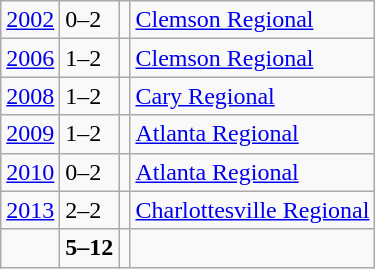<table class="wikitable">
<tr>
<td><a href='#'>2002</a></td>
<td>0–2</td>
<td></td>
<td><a href='#'>Clemson Regional</a></td>
</tr>
<tr>
<td><a href='#'>2006</a></td>
<td>1–2</td>
<td></td>
<td><a href='#'>Clemson Regional</a></td>
</tr>
<tr>
<td><a href='#'>2008</a></td>
<td>1–2</td>
<td></td>
<td><a href='#'>Cary Regional</a></td>
</tr>
<tr>
<td><a href='#'>2009</a></td>
<td>1–2</td>
<td></td>
<td><a href='#'>Atlanta Regional</a></td>
</tr>
<tr>
<td><a href='#'>2010</a></td>
<td>0–2</td>
<td></td>
<td><a href='#'>Atlanta Regional</a></td>
</tr>
<tr>
<td><a href='#'>2013</a></td>
<td>2–2</td>
<td></td>
<td><a href='#'>Charlottesville Regional</a></td>
</tr>
<tr>
<td></td>
<td><strong>5–12</strong></td>
<td><strong></strong></td>
<td></td>
</tr>
</table>
